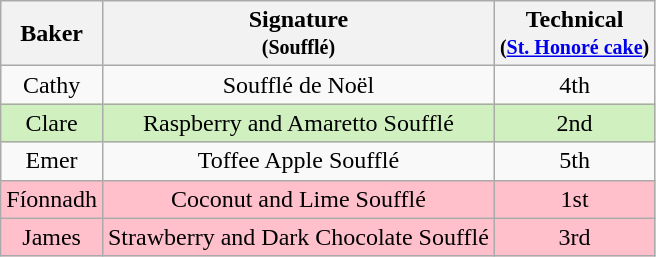<table class="wikitable" style="text-align:center;">
<tr>
<th>Baker</th>
<th>Signature<br><small>(Soufflé)</small></th>
<th>Technical<br><small>(<a href='#'>St. Honoré cake</a>)</small></th>
</tr>
<tr>
<td>Cathy</td>
<td>Soufflé de Noël</td>
<td>4th</td>
</tr>
<tr style="background:#d0f0c0">
<td>Clare</td>
<td>Raspberry and Amaretto Soufflé</td>
<td>2nd</td>
</tr>
<tr>
<td>Emer</td>
<td>Toffee Apple Soufflé</td>
<td>5th</td>
</tr>
<tr style="background:pink;">
<td>Fíonnadh</td>
<td>Coconut and Lime Soufflé</td>
<td>1st</td>
</tr>
<tr style="background:pink;">
<td>James</td>
<td>Strawberry and Dark Chocolate Soufflé</td>
<td>3rd</td>
</tr>
</table>
